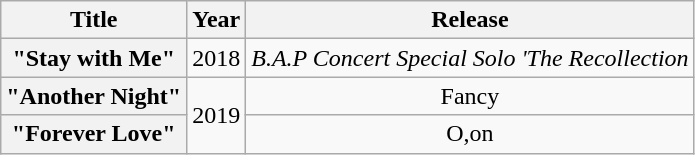<table class="wikitable plainrowheaders" style="text-align:center;" border="1">
<tr>
<th scope="col">Title</th>
<th scope="col">Year</th>
<th scope="col">Release</th>
</tr>
<tr>
<th scope="row">"Stay with Me"</th>
<td>2018</td>
<td><em>B.A.P Concert Special Solo 'The Recollection<strong></td>
</tr>
<tr>
<th scope="row">"Another Night"</th>
<td rowspan="2">2019</td>
<td></em>Fancy<em></td>
</tr>
<tr>
<th scope="row">"Forever Love"</th>
<td></em>O,on<em></td>
</tr>
</table>
